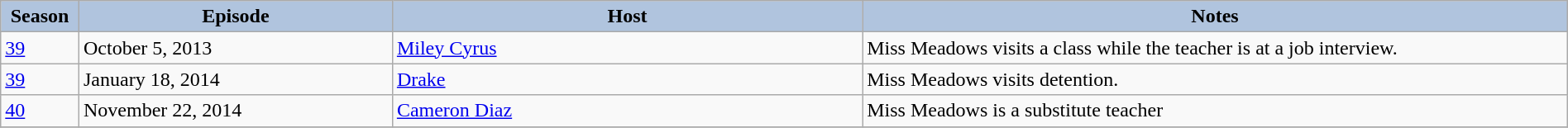<table class="wikitable" style="width:100%;">
<tr>
<th style="background:#B0C4DE;" width="5%">Season</th>
<th style="background:#B0C4DE;" width="20%">Episode</th>
<th style="background:#B0C4DE;" width="30%">Host</th>
<th style="background:#B0C4DE;" width="45%">Notes</th>
</tr>
<tr>
<td><a href='#'>39</a></td>
<td>October 5, 2013</td>
<td><a href='#'>Miley Cyrus</a></td>
<td>Miss Meadows visits a class while the teacher is at a job interview.</td>
</tr>
<tr>
<td><a href='#'>39</a></td>
<td>January 18, 2014</td>
<td><a href='#'>Drake</a></td>
<td>Miss Meadows visits detention.</td>
</tr>
<tr>
<td><a href='#'>40</a></td>
<td>November 22, 2014</td>
<td><a href='#'>Cameron Diaz</a></td>
<td>Miss Meadows is a substitute teacher</td>
</tr>
<tr>
</tr>
</table>
